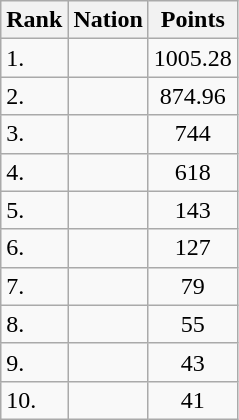<table class="wikitable sortable">
<tr>
<th>Rank</th>
<th>Nation</th>
<th>Points</th>
</tr>
<tr>
<td>1.</td>
<td></td>
<td align=center>1005.28</td>
</tr>
<tr>
<td>2.</td>
<td></td>
<td align=center>874.96</td>
</tr>
<tr>
<td>3.</td>
<td></td>
<td align=center>744</td>
</tr>
<tr>
<td>4.</td>
<td></td>
<td align=center>618</td>
</tr>
<tr>
<td>5.</td>
<td></td>
<td align=center>143</td>
</tr>
<tr>
<td>6.</td>
<td></td>
<td align=center>127</td>
</tr>
<tr>
<td>7.</td>
<td></td>
<td align=center>79</td>
</tr>
<tr>
<td>8.</td>
<td></td>
<td align=center>55</td>
</tr>
<tr>
<td>9.</td>
<td></td>
<td align=center>43</td>
</tr>
<tr>
<td>10.</td>
<td></td>
<td align=center>41</td>
</tr>
</table>
